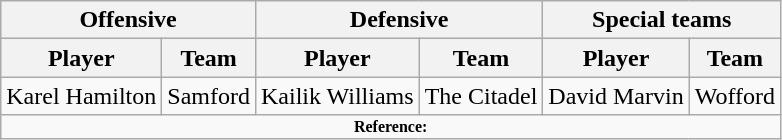<table class="wikitable" border="1">
<tr>
<th colspan="2">Offensive</th>
<th colspan="2">Defensive</th>
<th colspan="2">Special teams</th>
</tr>
<tr>
<th>Player</th>
<th>Team</th>
<th>Player</th>
<th>Team</th>
<th>Player</th>
<th>Team</th>
</tr>
<tr>
<td>Karel Hamilton</td>
<td>Samford</td>
<td>Kailik Williams</td>
<td>The Citadel</td>
<td>David Marvin</td>
<td>Wofford</td>
</tr>
<tr>
<td colspan="8" style="font-size: 8pt" align="center"><strong>Reference: </strong></td>
</tr>
</table>
